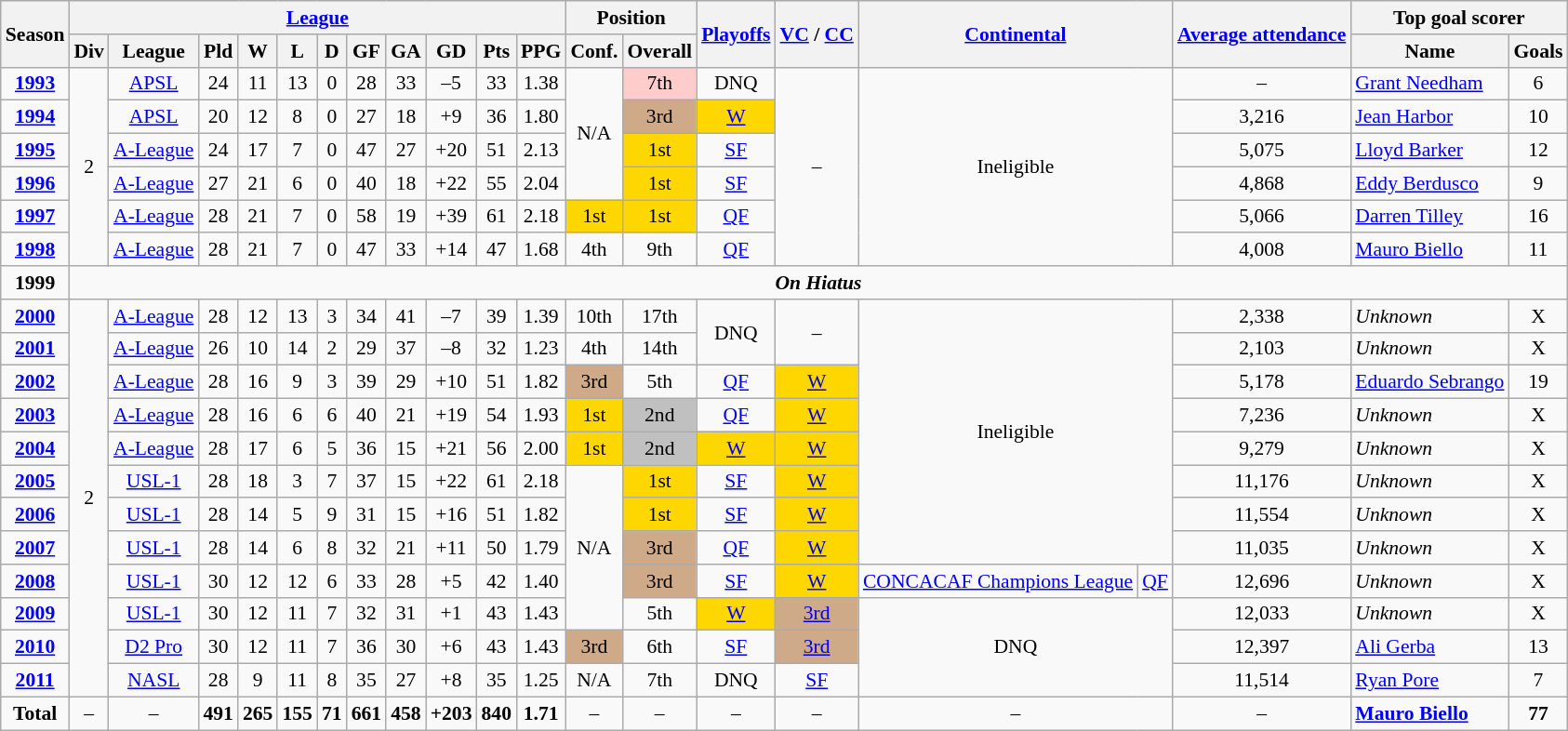<table class="wikitable" style="font-size:90%; text-align:center;">
<tr style="background:#f0f6ff;">
<th rowspan=2>Season</th>
<th colspan=11><a href='#'>League</a></th>
<th colspan=2>Position</th>
<th rowspan=2><a href='#'>Playoffs</a></th>
<th rowspan=2><a href='#'>VC</a> / <a href='#'>CC</a></th>
<th rowspan=2 colspan=2><a href='#'>Continental</a></th>
<th rowspan=2><a href='#'>Average attendance</a></th>
<th colspan=2>Top goal scorer</th>
</tr>
<tr>
<th>Div</th>
<th>League</th>
<th>Pld</th>
<th>W</th>
<th>L</th>
<th>D</th>
<th>GF</th>
<th>GA</th>
<th>GD</th>
<th>Pts</th>
<th>PPG</th>
<th>Conf.</th>
<th>Overall</th>
<th>Name</th>
<th>Goals</th>
</tr>
<tr>
<td><strong><a href='#'>1993</a></strong></td>
<td rowspan=6>2</td>
<td><a href='#'>APSL</a></td>
<td>24</td>
<td>11</td>
<td>13</td>
<td>0</td>
<td>28</td>
<td>33</td>
<td>–5</td>
<td>33</td>
<td>1.38</td>
<td rowspan=4>N/A</td>
<td style=background:#FFCCCC>7th</td>
<td>DNQ</td>
<td rowspan=6>–</td>
<td colspan=2 rowspan=6>Ineligible</td>
<td>–</td>
<td align="left"> <a href='#'>Grant Needham</a></td>
<td>6</td>
</tr>
<tr>
<td><strong><a href='#'>1994</a></strong></td>
<td><a href='#'>APSL</a></td>
<td>20</td>
<td>12</td>
<td>8</td>
<td>0</td>
<td>27</td>
<td>18</td>
<td>+9</td>
<td>36</td>
<td>1.80</td>
<td bgcolor=CFAA88>3rd</td>
<td bgcolor = gold><a href='#'>W</a></td>
<td>3,216</td>
<td align="left"> <a href='#'>Jean Harbor</a></td>
<td>10</td>
</tr>
<tr>
<td><strong><a href='#'>1995</a></strong></td>
<td><a href='#'>A-League</a></td>
<td>24</td>
<td>17</td>
<td>7</td>
<td>0</td>
<td>47</td>
<td>27</td>
<td>+20</td>
<td>51</td>
<td>2.13</td>
<td bgcolor=gold>1st</td>
<td><a href='#'>SF</a></td>
<td>5,075</td>
<td align="left"> <a href='#'>Lloyd Barker</a></td>
<td>12</td>
</tr>
<tr>
<td><strong><a href='#'>1996</a></strong></td>
<td><a href='#'>A-League</a></td>
<td>27</td>
<td>21</td>
<td>6</td>
<td>0</td>
<td>40</td>
<td>18</td>
<td>+22</td>
<td>55</td>
<td>2.04</td>
<td bgcolor=gold>1st</td>
<td><a href='#'>SF</a></td>
<td>4,868</td>
<td align="left"> <a href='#'>Eddy Berdusco</a></td>
<td>9</td>
</tr>
<tr>
<td><strong><a href='#'>1997</a></strong></td>
<td><a href='#'>A-League</a></td>
<td>28</td>
<td>21</td>
<td>7</td>
<td>0</td>
<td>58</td>
<td>19</td>
<td>+39</td>
<td>61</td>
<td>2.18</td>
<td bgcolor=gold>1st</td>
<td bgcolor=gold>1st</td>
<td><a href='#'>QF</a></td>
<td>5,066</td>
<td align="left"> <a href='#'>Darren Tilley</a></td>
<td>16</td>
</tr>
<tr>
<td><strong><a href='#'>1998</a></strong></td>
<td><a href='#'>A-League</a></td>
<td>28</td>
<td>21</td>
<td>7</td>
<td>0</td>
<td>47</td>
<td>33</td>
<td>+14</td>
<td>47</td>
<td>1.68</td>
<td>4th</td>
<td>9th</td>
<td><a href='#'>QF</a></td>
<td>4,008</td>
<td align="left"> <a href='#'>Mauro Biello</a></td>
<td>11</td>
</tr>
<tr>
<td><strong>1999</strong></td>
<td colspan=20 align=center><strong><em>On Hiatus</em></strong></td>
</tr>
<tr>
<td><strong><a href='#'>2000</a></strong></td>
<td rowspan=12>2</td>
<td><a href='#'>A-League</a></td>
<td>28</td>
<td>12</td>
<td>13</td>
<td>3</td>
<td>34</td>
<td>41</td>
<td>–7</td>
<td>39</td>
<td>1.39</td>
<td>10th</td>
<td>17th</td>
<td rowspan=2>DNQ</td>
<td rowspan=2>–</td>
<td colspan=2 rowspan=8>Ineligible</td>
<td>2,338</td>
<td align="left"><em>Unknown</em></td>
<td>X</td>
</tr>
<tr>
<td><strong><a href='#'>2001</a></strong></td>
<td><a href='#'>A-League</a></td>
<td>26</td>
<td>10</td>
<td>14</td>
<td>2</td>
<td>29</td>
<td>37</td>
<td>–8</td>
<td>32</td>
<td>1.23</td>
<td>4th</td>
<td>14th</td>
<td>2,103</td>
<td align="left"><em>Unknown</em></td>
<td>X</td>
</tr>
<tr>
<td><strong><a href='#'>2002</a></strong></td>
<td><a href='#'>A-League</a></td>
<td>28</td>
<td>16</td>
<td>9</td>
<td>3</td>
<td>39</td>
<td>29</td>
<td>+10</td>
<td>51</td>
<td>1.82</td>
<td bgcolor=CFAA88>3rd</td>
<td>5th</td>
<td><a href='#'>QF</a></td>
<td bgcolor=gold><a href='#'>W</a></td>
<td>5,178</td>
<td align="left"> <a href='#'>Eduardo Sebrango</a></td>
<td>19</td>
</tr>
<tr>
<td><strong><a href='#'>2003</a></strong></td>
<td><a href='#'>A-League</a></td>
<td>28</td>
<td>16</td>
<td>6</td>
<td>6</td>
<td>40</td>
<td>21</td>
<td>+19</td>
<td>54</td>
<td>1.93</td>
<td bgcolor=gold>1st</td>
<td bgcolor=silver>2nd</td>
<td><a href='#'>QF</a></td>
<td bgcolor=gold><a href='#'>W</a></td>
<td>7,236</td>
<td align="left"><em>Unknown</em></td>
<td>X</td>
</tr>
<tr>
<td><strong><a href='#'>2004</a></strong></td>
<td><a href='#'>A-League</a></td>
<td>28</td>
<td>17</td>
<td>6</td>
<td>5</td>
<td>36</td>
<td>15</td>
<td>+21</td>
<td>56</td>
<td>2.00</td>
<td bgcolor=gold>1st</td>
<td bgcolor=silver>2nd</td>
<td bgcolor=gold><a href='#'>W</a></td>
<td bgcolor=gold><a href='#'>W</a></td>
<td>9,279</td>
<td align="left"><em>Unknown</em></td>
<td>X</td>
</tr>
<tr>
<td><strong><a href='#'>2005</a></strong></td>
<td><a href='#'>USL-1</a></td>
<td>28</td>
<td>18</td>
<td>3</td>
<td>7</td>
<td>37</td>
<td>15</td>
<td>+22</td>
<td>61</td>
<td>2.18</td>
<td rowspan=5>N/A</td>
<td bgcolor=gold>1st</td>
<td><a href='#'>SF</a></td>
<td bgcolor=gold><a href='#'>W</a></td>
<td>11,176</td>
<td align="left"><em>Unknown</em></td>
<td>X</td>
</tr>
<tr>
<td><strong><a href='#'>2006</a></strong></td>
<td><a href='#'>USL-1</a></td>
<td>28</td>
<td>14</td>
<td>5</td>
<td>9</td>
<td>31</td>
<td>15</td>
<td>+16</td>
<td>51</td>
<td>1.82</td>
<td bgcolor=gold>1st</td>
<td><a href='#'>SF</a></td>
<td bgcolor=gold><a href='#'>W</a></td>
<td>11,554</td>
<td align="left"><em>Unknown</em></td>
<td>X</td>
</tr>
<tr>
<td><strong><a href='#'>2007</a></strong></td>
<td><a href='#'>USL-1</a></td>
<td>28</td>
<td>14</td>
<td>6</td>
<td>8</td>
<td>32</td>
<td>21</td>
<td>+11</td>
<td>50</td>
<td>1.79</td>
<td bgcolor=CFAA88>3rd</td>
<td><a href='#'>QF</a></td>
<td bgcolor=gold><a href='#'>W</a></td>
<td>11,035</td>
<td align="left"><em>Unknown</em></td>
<td>X</td>
</tr>
<tr>
<td><strong><a href='#'>2008</a></strong></td>
<td><a href='#'>USL-1</a></td>
<td>30</td>
<td>12</td>
<td>12</td>
<td>6</td>
<td>33</td>
<td>28</td>
<td>+5</td>
<td>42</td>
<td>1.40</td>
<td bgcolor=CFAA88>3rd</td>
<td><a href='#'>SF</a></td>
<td bgcolor=gold><a href='#'>W</a></td>
<td><a href='#'>CONCACAF Champions League</a></td>
<td><a href='#'>QF</a></td>
<td>12,696</td>
<td align="left"><em>Unknown</em></td>
<td>X</td>
</tr>
<tr>
<td><strong><a href='#'>2009</a></strong></td>
<td><a href='#'>USL-1</a></td>
<td>30</td>
<td>12</td>
<td>11</td>
<td>7</td>
<td>32</td>
<td>31</td>
<td>+1</td>
<td>43</td>
<td>1.43</td>
<td>5th</td>
<td bgcolor=gold><a href='#'>W</a></td>
<td bgcolor=CFAA88><a href='#'>3rd</a></td>
<td colspan=2 rowspan=3>DNQ</td>
<td>12,033</td>
<td align="left"><em>Unknown</em></td>
<td>X</td>
</tr>
<tr>
<td><strong><a href='#'>2010</a></strong></td>
<td><a href='#'>D2 Pro</a></td>
<td>30</td>
<td>12</td>
<td>11</td>
<td>7</td>
<td>36</td>
<td>30</td>
<td>+6</td>
<td>43</td>
<td>1.43</td>
<td bgcolor=CFAA88>3rd</td>
<td>6th</td>
<td><a href='#'>SF</a></td>
<td bgcolor=CFAA88><a href='#'>3rd</a></td>
<td>12,397</td>
<td align="left"> <a href='#'>Ali Gerba</a></td>
<td>13</td>
</tr>
<tr>
<td><strong><a href='#'>2011</a></strong></td>
<td><a href='#'>NASL</a></td>
<td>28</td>
<td>9</td>
<td>11</td>
<td>8</td>
<td>35</td>
<td>27</td>
<td>+8</td>
<td>35</td>
<td>1.25</td>
<td>N/A</td>
<td>7th</td>
<td>DNQ</td>
<td><a href='#'>SF</a></td>
<td>11,514</td>
<td align="left"> <a href='#'>Ryan Pore</a></td>
<td>7</td>
</tr>
<tr>
<td><strong>Total</strong></td>
<td>–</td>
<td>–</td>
<td><strong>491</strong></td>
<td><strong>265</strong></td>
<td><strong>155</strong></td>
<td><strong>71</strong></td>
<td><strong>661</strong></td>
<td><strong>458</strong></td>
<td><strong>+203</strong></td>
<td><strong>840</strong></td>
<td><strong>1.71</strong></td>
<td>–</td>
<td>–</td>
<td>–</td>
<td>–</td>
<td colspan=2>–</td>
<td>–</td>
<td align="left"> <strong><a href='#'>Mauro Biello</a></strong></td>
<td><strong>77</strong></td>
</tr>
</table>
